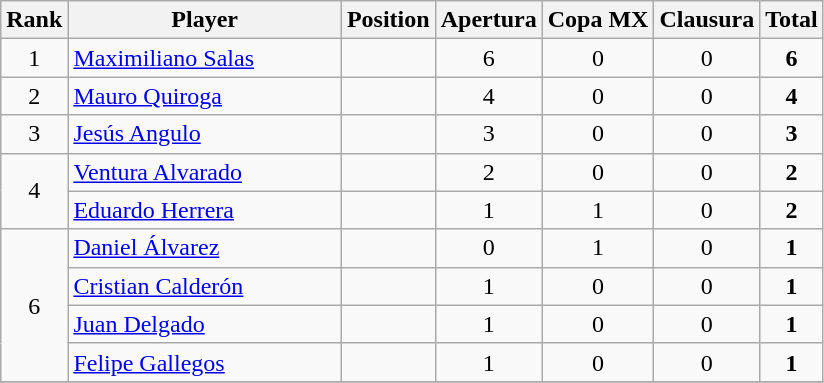<table class="wikitable">
<tr>
<th>Rank</th>
<th style="width:175px;">Player</th>
<th>Position</th>
<th>Apertura</th>
<th>Copa MX</th>
<th>Clausura</th>
<th>Total</th>
</tr>
<tr>
<td align=center>1</td>
<td> <a href='#'>Maximiliano Salas</a></td>
<td align=center></td>
<td align=center>6</td>
<td align=center>0</td>
<td align=center>0</td>
<td align=center><strong>6</strong></td>
</tr>
<tr>
<td align=center>2</td>
<td> <a href='#'>Mauro Quiroga</a></td>
<td align=center></td>
<td align=center>4</td>
<td align=center>0</td>
<td align=center>0</td>
<td align=center><strong>4</strong></td>
</tr>
<tr>
<td align=center>3</td>
<td> <a href='#'>Jesús Angulo</a></td>
<td align=center></td>
<td align=center>3</td>
<td align=center>0</td>
<td align=center>0</td>
<td align=center><strong>3</strong></td>
</tr>
<tr>
<td align=center rowspan=2>4</td>
<td> <a href='#'>Ventura Alvarado</a></td>
<td align=center></td>
<td align=center>2</td>
<td align=center>0</td>
<td align=center>0</td>
<td align=center><strong>2</strong></td>
</tr>
<tr>
<td> <a href='#'>Eduardo Herrera</a></td>
<td align=center></td>
<td align=center>1</td>
<td align=center>1</td>
<td align=center>0</td>
<td align=center><strong>2</strong></td>
</tr>
<tr>
<td align=center rowspan=4>6</td>
<td> <a href='#'>Daniel Álvarez</a></td>
<td align=center></td>
<td align=center>0</td>
<td align=center>1</td>
<td align=center>0</td>
<td align=center><strong>1</strong></td>
</tr>
<tr>
<td> <a href='#'>Cristian Calderón</a></td>
<td align=center></td>
<td align=center>1</td>
<td align=center>0</td>
<td align=center>0</td>
<td align=center><strong>1</strong></td>
</tr>
<tr>
<td> <a href='#'>Juan Delgado</a></td>
<td align=center></td>
<td align=center>1</td>
<td align=center>0</td>
<td align=center>0</td>
<td align=center><strong>1</strong></td>
</tr>
<tr>
<td> <a href='#'>Felipe Gallegos</a></td>
<td align=center></td>
<td align=center>1</td>
<td align=center>0</td>
<td align=center>0</td>
<td align=center><strong>1</strong></td>
</tr>
<tr>
</tr>
</table>
